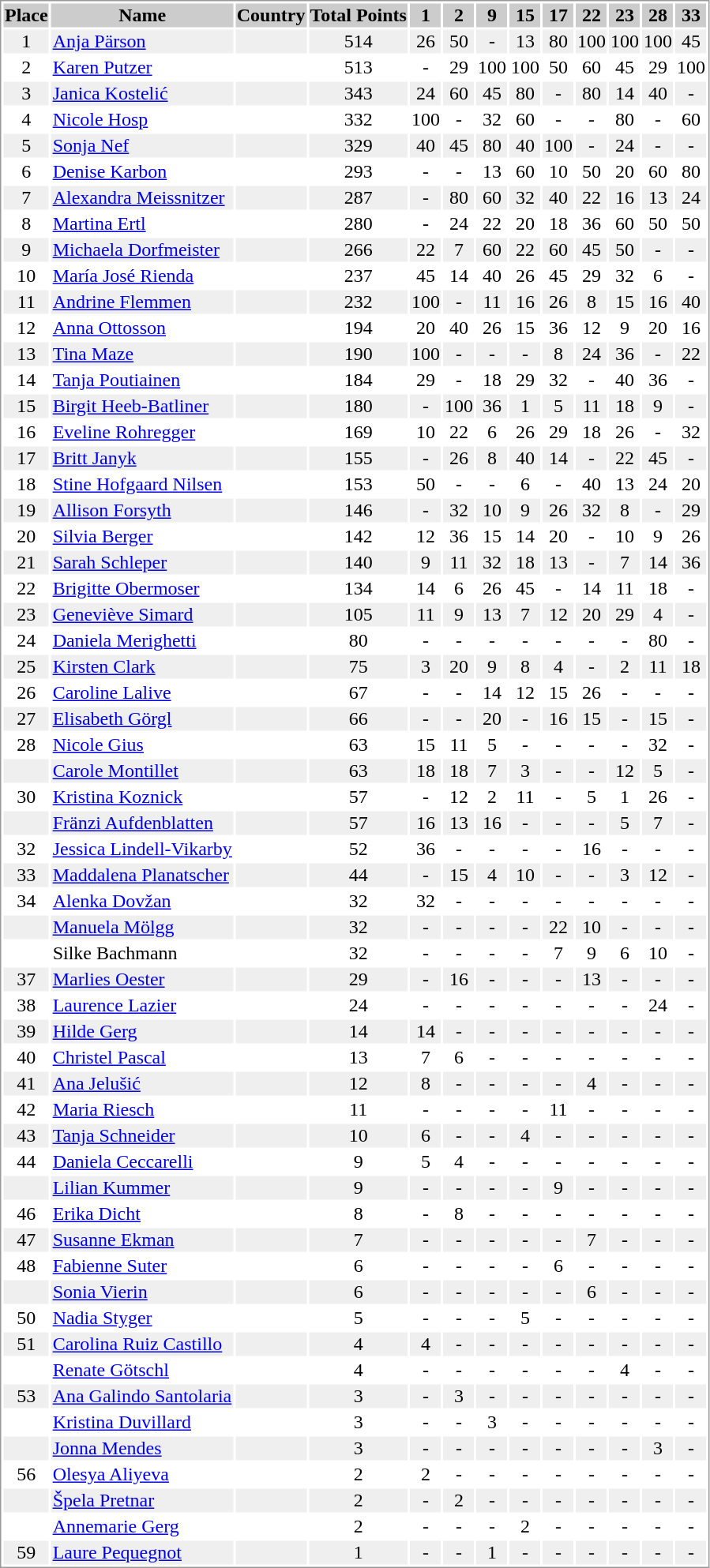<table border="0" style="border: 1px solid #999; background-color:#FFFFFF; text-align:center">
<tr align="center" bgcolor="#CCCCCC">
<th>Place</th>
<th>Name</th>
<th>Country</th>
<th>Total Points</th>
<th>1</th>
<th>2</th>
<th>9</th>
<th>15</th>
<th>17</th>
<th>22</th>
<th>23</th>
<th>28</th>
<th>33</th>
</tr>
<tr bgcolor="#EFEFEF">
<td>1</td>
<td align="left"><a href='#'>Anja Pärson</a></td>
<td align="left"></td>
<td>514</td>
<td>26</td>
<td>50</td>
<td>-</td>
<td>13</td>
<td>80</td>
<td>100</td>
<td>100</td>
<td>100</td>
<td>45</td>
</tr>
<tr>
<td>2</td>
<td align="left"><a href='#'>Karen Putzer</a></td>
<td align="left"></td>
<td>513</td>
<td>-</td>
<td>29</td>
<td>100</td>
<td>100</td>
<td>50</td>
<td>60</td>
<td>45</td>
<td>29</td>
<td>100</td>
</tr>
<tr bgcolor="#EFEFEF">
<td>3</td>
<td align="left"><a href='#'>Janica Kostelić</a></td>
<td align="left"></td>
<td>343</td>
<td>24</td>
<td>60</td>
<td>45</td>
<td>80</td>
<td>-</td>
<td>80</td>
<td>14</td>
<td>40</td>
<td>-</td>
</tr>
<tr>
<td>4</td>
<td align="left"><a href='#'>Nicole Hosp</a></td>
<td align="left"></td>
<td>332</td>
<td>100</td>
<td>-</td>
<td>32</td>
<td>60</td>
<td>-</td>
<td>-</td>
<td>80</td>
<td>-</td>
<td>60</td>
</tr>
<tr bgcolor="#EFEFEF">
<td>5</td>
<td align="left"><a href='#'>Sonja Nef</a></td>
<td align="left"></td>
<td>329</td>
<td>40</td>
<td>45</td>
<td>80</td>
<td>40</td>
<td>100</td>
<td>-</td>
<td>24</td>
<td>-</td>
<td>-</td>
</tr>
<tr>
<td>6</td>
<td align="left"><a href='#'>Denise Karbon</a></td>
<td align="left"></td>
<td>293</td>
<td>-</td>
<td>-</td>
<td>13</td>
<td>60</td>
<td>10</td>
<td>50</td>
<td>20</td>
<td>60</td>
<td>80</td>
</tr>
<tr bgcolor="#EFEFEF">
<td>7</td>
<td align="left"><a href='#'>Alexandra Meissnitzer</a></td>
<td align="left"></td>
<td>287</td>
<td>-</td>
<td>80</td>
<td>60</td>
<td>32</td>
<td>40</td>
<td>22</td>
<td>16</td>
<td>13</td>
<td>24</td>
</tr>
<tr>
<td>8</td>
<td align="left"><a href='#'>Martina Ertl</a></td>
<td align="left"></td>
<td>280</td>
<td>-</td>
<td>24</td>
<td>22</td>
<td>20</td>
<td>18</td>
<td>36</td>
<td>60</td>
<td>50</td>
<td>50</td>
</tr>
<tr bgcolor="#EFEFEF">
<td>9</td>
<td align="left"><a href='#'>Michaela Dorfmeister</a></td>
<td align="left"></td>
<td>266</td>
<td>22</td>
<td>7</td>
<td>60</td>
<td>22</td>
<td>60</td>
<td>45</td>
<td>50</td>
<td>-</td>
<td>-</td>
</tr>
<tr>
<td>10</td>
<td align="left"><a href='#'>María José Rienda</a></td>
<td align="left"></td>
<td>237</td>
<td>45</td>
<td>14</td>
<td>40</td>
<td>26</td>
<td>45</td>
<td>29</td>
<td>32</td>
<td>6</td>
<td>-</td>
</tr>
<tr bgcolor="#EFEFEF">
<td>11</td>
<td align="left"><a href='#'>Andrine Flemmen</a></td>
<td align="left"></td>
<td>232</td>
<td>100</td>
<td>-</td>
<td>11</td>
<td>16</td>
<td>26</td>
<td>8</td>
<td>15</td>
<td>16</td>
<td>40</td>
</tr>
<tr>
<td>12</td>
<td align="left"><a href='#'>Anna Ottosson</a></td>
<td align="left"></td>
<td>194</td>
<td>20</td>
<td>40</td>
<td>26</td>
<td>15</td>
<td>36</td>
<td>12</td>
<td>9</td>
<td>20</td>
<td>16</td>
</tr>
<tr bgcolor="#EFEFEF">
<td>13</td>
<td align="left"><a href='#'>Tina Maze</a></td>
<td align="left"></td>
<td>190</td>
<td>100</td>
<td>-</td>
<td>-</td>
<td>-</td>
<td>8</td>
<td>24</td>
<td>36</td>
<td>-</td>
<td>22</td>
</tr>
<tr>
<td>14</td>
<td align="left"><a href='#'>Tanja Poutiainen</a></td>
<td align="left"></td>
<td>184</td>
<td>29</td>
<td>-</td>
<td>18</td>
<td>29</td>
<td>32</td>
<td>-</td>
<td>40</td>
<td>36</td>
<td>-</td>
</tr>
<tr bgcolor="#EFEFEF">
<td>15</td>
<td align="left"><a href='#'>Birgit Heeb-Batliner</a></td>
<td align="left"></td>
<td>180</td>
<td>-</td>
<td>100</td>
<td>36</td>
<td>1</td>
<td>5</td>
<td>11</td>
<td>18</td>
<td>9</td>
<td>-</td>
</tr>
<tr>
<td>16</td>
<td align="left"><a href='#'>Eveline Rohregger</a></td>
<td align="left"></td>
<td>169</td>
<td>10</td>
<td>22</td>
<td>6</td>
<td>26</td>
<td>29</td>
<td>18</td>
<td>26</td>
<td>-</td>
<td>32</td>
</tr>
<tr bgcolor="#EFEFEF">
<td>17</td>
<td align="left"><a href='#'>Britt Janyk</a></td>
<td align="left"></td>
<td>155</td>
<td>-</td>
<td>26</td>
<td>8</td>
<td>40</td>
<td>14</td>
<td>-</td>
<td>22</td>
<td>45</td>
<td>-</td>
</tr>
<tr>
<td>18</td>
<td align="left"><a href='#'>Stine Hofgaard Nilsen</a></td>
<td align="left"></td>
<td>153</td>
<td>50</td>
<td>-</td>
<td>-</td>
<td>6</td>
<td>-</td>
<td>40</td>
<td>13</td>
<td>24</td>
<td>20</td>
</tr>
<tr bgcolor="#EFEFEF">
<td>19</td>
<td align="left"><a href='#'>Allison Forsyth</a></td>
<td align="left"></td>
<td>146</td>
<td>-</td>
<td>32</td>
<td>10</td>
<td>9</td>
<td>26</td>
<td>32</td>
<td>8</td>
<td>-</td>
<td>29</td>
</tr>
<tr>
<td>20</td>
<td align="left"><a href='#'>Silvia Berger</a></td>
<td align="left"></td>
<td>142</td>
<td>12</td>
<td>36</td>
<td>15</td>
<td>14</td>
<td>20</td>
<td>-</td>
<td>10</td>
<td>9</td>
<td>26</td>
</tr>
<tr bgcolor="#EFEFEF">
<td>21</td>
<td align="left"><a href='#'>Sarah Schleper</a></td>
<td align="left"></td>
<td>140</td>
<td>9</td>
<td>11</td>
<td>32</td>
<td>18</td>
<td>13</td>
<td>-</td>
<td>7</td>
<td>14</td>
<td>36</td>
</tr>
<tr>
<td>22</td>
<td align="left"><a href='#'>Brigitte Obermoser</a></td>
<td align="left"></td>
<td>134</td>
<td>14</td>
<td>6</td>
<td>26</td>
<td>45</td>
<td>-</td>
<td>14</td>
<td>11</td>
<td>18</td>
<td>-</td>
</tr>
<tr bgcolor="#EFEFEF">
<td>23</td>
<td align="left"><a href='#'>Geneviève Simard</a></td>
<td align="left"></td>
<td>105</td>
<td>11</td>
<td>9</td>
<td>13</td>
<td>7</td>
<td>12</td>
<td>20</td>
<td>29</td>
<td>4</td>
<td>-</td>
</tr>
<tr>
<td>24</td>
<td align="left"><a href='#'>Daniela Merighetti</a></td>
<td align="left"></td>
<td>80</td>
<td>-</td>
<td>-</td>
<td>-</td>
<td>-</td>
<td>-</td>
<td>-</td>
<td>-</td>
<td>80</td>
<td>-</td>
</tr>
<tr bgcolor="#EFEFEF">
<td>25</td>
<td align="left"><a href='#'>Kirsten Clark</a></td>
<td align="left"></td>
<td>75</td>
<td>3</td>
<td>20</td>
<td>9</td>
<td>8</td>
<td>4</td>
<td>-</td>
<td>2</td>
<td>11</td>
<td>18</td>
</tr>
<tr>
<td>26</td>
<td align="left"><a href='#'>Caroline Lalive</a></td>
<td align="left"></td>
<td>67</td>
<td>-</td>
<td>-</td>
<td>14</td>
<td>12</td>
<td>15</td>
<td>26</td>
<td>-</td>
<td>-</td>
<td>-</td>
</tr>
<tr bgcolor="#EFEFEF">
<td>27</td>
<td align="left"><a href='#'>Elisabeth Görgl</a></td>
<td align="left"></td>
<td>66</td>
<td>-</td>
<td>-</td>
<td>20</td>
<td>-</td>
<td>16</td>
<td>15</td>
<td>-</td>
<td>15</td>
<td>-</td>
</tr>
<tr>
<td>28</td>
<td align="left"><a href='#'>Nicole Gius</a></td>
<td align="left"></td>
<td>63</td>
<td>15</td>
<td>11</td>
<td>5</td>
<td>-</td>
<td>-</td>
<td>-</td>
<td>-</td>
<td>32</td>
<td>-</td>
</tr>
<tr bgcolor="#EFEFEF">
<td></td>
<td align="left"><a href='#'>Carole Montillet</a></td>
<td align="left"></td>
<td>63</td>
<td>18</td>
<td>18</td>
<td>7</td>
<td>3</td>
<td>-</td>
<td>-</td>
<td>12</td>
<td>5</td>
<td>-</td>
</tr>
<tr>
<td>30</td>
<td align="left"><a href='#'>Kristina Koznick</a></td>
<td align="left"></td>
<td>57</td>
<td>-</td>
<td>12</td>
<td>2</td>
<td>11</td>
<td>-</td>
<td>5</td>
<td>1</td>
<td>26</td>
<td>-</td>
</tr>
<tr bgcolor="#EFEFEF">
<td></td>
<td align="left"><a href='#'>Fränzi Aufdenblatten</a></td>
<td align="left"></td>
<td>57</td>
<td>16</td>
<td>13</td>
<td>16</td>
<td>-</td>
<td>-</td>
<td>-</td>
<td>5</td>
<td>7</td>
<td>-</td>
</tr>
<tr>
<td>32</td>
<td align="left"><a href='#'>Jessica Lindell-Vikarby</a></td>
<td align="left"></td>
<td>52</td>
<td>36</td>
<td>-</td>
<td>-</td>
<td>-</td>
<td>-</td>
<td>16</td>
<td>-</td>
<td>-</td>
<td>-</td>
</tr>
<tr bgcolor="#EFEFEF">
<td>33</td>
<td align="left"><a href='#'>Maddalena Planatscher</a></td>
<td align="left"></td>
<td>44</td>
<td>-</td>
<td>15</td>
<td>4</td>
<td>10</td>
<td>-</td>
<td>-</td>
<td>3</td>
<td>12</td>
<td>-</td>
</tr>
<tr>
<td>34</td>
<td align="left"><a href='#'>Alenka Dovžan</a></td>
<td align="left"></td>
<td>32</td>
<td>32</td>
<td>-</td>
<td>-</td>
<td>-</td>
<td>-</td>
<td>-</td>
<td>-</td>
<td>-</td>
<td>-</td>
</tr>
<tr bgcolor="#EFEFEF">
<td></td>
<td align="left"><a href='#'>Manuela Mölgg</a></td>
<td align="left"></td>
<td>32</td>
<td>-</td>
<td>-</td>
<td>-</td>
<td>-</td>
<td>22</td>
<td>10</td>
<td>-</td>
<td>-</td>
<td>-</td>
</tr>
<tr>
<td></td>
<td align="left">Silke Bachmann</td>
<td align="left"></td>
<td>32</td>
<td>-</td>
<td>-</td>
<td>-</td>
<td>-</td>
<td>7</td>
<td>9</td>
<td>6</td>
<td>10</td>
<td>-</td>
</tr>
<tr bgcolor="#EFEFEF">
<td>37</td>
<td align="left"><a href='#'>Marlies Oester</a></td>
<td align="left"></td>
<td>29</td>
<td>-</td>
<td>16</td>
<td>-</td>
<td>-</td>
<td>-</td>
<td>13</td>
<td>-</td>
<td>-</td>
<td>-</td>
</tr>
<tr>
<td>38</td>
<td align="left"><a href='#'>Laurence Lazier</a></td>
<td align="left"></td>
<td>24</td>
<td>-</td>
<td>-</td>
<td>-</td>
<td>-</td>
<td>-</td>
<td>-</td>
<td>-</td>
<td>24</td>
<td>-</td>
</tr>
<tr bgcolor="#EFEFEF">
<td>39</td>
<td align="left"><a href='#'>Hilde Gerg</a></td>
<td align="left"></td>
<td>14</td>
<td>14</td>
<td>-</td>
<td>-</td>
<td>-</td>
<td>-</td>
<td>-</td>
<td>-</td>
<td>-</td>
<td>-</td>
</tr>
<tr>
<td>40</td>
<td align="left"><a href='#'>Christel Pascal</a></td>
<td align="left"></td>
<td>13</td>
<td>7</td>
<td>6</td>
<td>-</td>
<td>-</td>
<td>-</td>
<td>-</td>
<td>-</td>
<td>-</td>
<td>-</td>
</tr>
<tr bgcolor="#EFEFEF">
<td>41</td>
<td align="left"><a href='#'>Ana Jelušić</a></td>
<td align="left"></td>
<td>12</td>
<td>8</td>
<td>-</td>
<td>-</td>
<td>-</td>
<td>-</td>
<td>4</td>
<td>-</td>
<td>-</td>
<td>-</td>
</tr>
<tr>
<td>42</td>
<td align="left"><a href='#'>Maria Riesch</a></td>
<td align="left"></td>
<td>11</td>
<td>-</td>
<td>-</td>
<td>-</td>
<td>-</td>
<td>11</td>
<td>-</td>
<td>-</td>
<td>-</td>
<td>-</td>
</tr>
<tr bgcolor="#EFEFEF">
<td>43</td>
<td align="left"><a href='#'>Tanja Schneider</a></td>
<td align="left"></td>
<td>10</td>
<td>6</td>
<td>-</td>
<td>-</td>
<td>4</td>
<td>-</td>
<td>-</td>
<td>-</td>
<td>-</td>
<td>-</td>
</tr>
<tr>
<td>44</td>
<td align="left"><a href='#'>Daniela Ceccarelli</a></td>
<td align="left"></td>
<td>9</td>
<td>5</td>
<td>4</td>
<td>-</td>
<td>-</td>
<td>-</td>
<td>-</td>
<td>-</td>
<td>-</td>
<td>-</td>
</tr>
<tr bgcolor="#EFEFEF">
<td></td>
<td align="left"><a href='#'>Lilian Kummer</a></td>
<td align="left"></td>
<td>9</td>
<td>-</td>
<td>-</td>
<td>-</td>
<td>-</td>
<td>9</td>
<td>-</td>
<td>-</td>
<td>-</td>
<td>-</td>
</tr>
<tr>
<td>46</td>
<td align="left"><a href='#'>Erika Dicht</a></td>
<td align="left"></td>
<td>8</td>
<td>-</td>
<td>8</td>
<td>-</td>
<td>-</td>
<td>-</td>
<td>-</td>
<td>-</td>
<td>-</td>
<td>-</td>
</tr>
<tr bgcolor="#EFEFEF">
<td>47</td>
<td align="left"><a href='#'>Susanne Ekman</a></td>
<td align="left"></td>
<td>7</td>
<td>-</td>
<td>-</td>
<td>-</td>
<td>-</td>
<td>-</td>
<td>7</td>
<td>-</td>
<td>-</td>
<td>-</td>
</tr>
<tr>
<td>48</td>
<td align="left"><a href='#'>Fabienne Suter</a></td>
<td align="left"></td>
<td>6</td>
<td>-</td>
<td>-</td>
<td>-</td>
<td>-</td>
<td>6</td>
<td>-</td>
<td>-</td>
<td>-</td>
<td>-</td>
</tr>
<tr bgcolor="#EFEFEF">
<td></td>
<td align="left"><a href='#'>Sonia Vierin</a></td>
<td align="left"></td>
<td>6</td>
<td>-</td>
<td>-</td>
<td>-</td>
<td>-</td>
<td>-</td>
<td>6</td>
<td>-</td>
<td>-</td>
<td>-</td>
</tr>
<tr>
<td>50</td>
<td align="left"><a href='#'>Nadia Styger</a></td>
<td align="left"></td>
<td>5</td>
<td>-</td>
<td>-</td>
<td>-</td>
<td>5</td>
<td>-</td>
<td>-</td>
<td>-</td>
<td>-</td>
<td>-</td>
</tr>
<tr bgcolor="#EFEFEF">
<td>51</td>
<td align="left"><a href='#'>Carolina Ruiz Castillo</a></td>
<td align="left"></td>
<td>4</td>
<td>4</td>
<td>-</td>
<td>-</td>
<td>-</td>
<td>-</td>
<td>-</td>
<td>-</td>
<td>-</td>
<td>-</td>
</tr>
<tr>
<td></td>
<td align="left"><a href='#'>Renate Götschl</a></td>
<td align="left"></td>
<td>4</td>
<td>-</td>
<td>-</td>
<td>-</td>
<td>-</td>
<td>-</td>
<td>-</td>
<td>4</td>
<td>-</td>
<td>-</td>
</tr>
<tr bgcolor="#EFEFEF">
<td>53</td>
<td align="left"><a href='#'>Ana Galindo Santolaria</a></td>
<td align="left"></td>
<td>3</td>
<td>-</td>
<td>3</td>
<td>-</td>
<td>-</td>
<td>-</td>
<td>-</td>
<td>-</td>
<td>-</td>
<td>-</td>
</tr>
<tr>
<td></td>
<td align="left"><a href='#'>Kristina Duvillard</a></td>
<td align="left"></td>
<td>3</td>
<td>-</td>
<td>-</td>
<td>3</td>
<td>-</td>
<td>-</td>
<td>-</td>
<td>-</td>
<td>-</td>
<td>-</td>
</tr>
<tr bgcolor="#EFEFEF">
<td></td>
<td align="left"><a href='#'>Jonna Mendes</a></td>
<td align="left"></td>
<td>3</td>
<td>-</td>
<td>-</td>
<td>-</td>
<td>-</td>
<td>-</td>
<td>-</td>
<td>-</td>
<td>3</td>
<td>-</td>
</tr>
<tr>
<td>56</td>
<td align="left"><a href='#'>Olesya Aliyeva</a></td>
<td align="left"></td>
<td>2</td>
<td>2</td>
<td>-</td>
<td>-</td>
<td>-</td>
<td>-</td>
<td>-</td>
<td>-</td>
<td>-</td>
<td>-</td>
</tr>
<tr bgcolor="#EFEFEF">
<td></td>
<td align="left"><a href='#'>Špela Pretnar</a></td>
<td align="left"></td>
<td>2</td>
<td>-</td>
<td>2</td>
<td>-</td>
<td>-</td>
<td>-</td>
<td>-</td>
<td>-</td>
<td>-</td>
<td>-</td>
</tr>
<tr>
<td></td>
<td align="left"><a href='#'>Annemarie Gerg</a></td>
<td align="left"></td>
<td>2</td>
<td>-</td>
<td>-</td>
<td>-</td>
<td>2</td>
<td>-</td>
<td>-</td>
<td>-</td>
<td>-</td>
<td>-</td>
</tr>
<tr bgcolor="#EFEFEF">
<td>59</td>
<td align="left"><a href='#'>Laure Pequegnot</a></td>
<td align="left"></td>
<td>1</td>
<td>-</td>
<td>-</td>
<td>1</td>
<td>-</td>
<td>-</td>
<td>-</td>
<td>-</td>
<td>-</td>
<td>-</td>
</tr>
</table>
